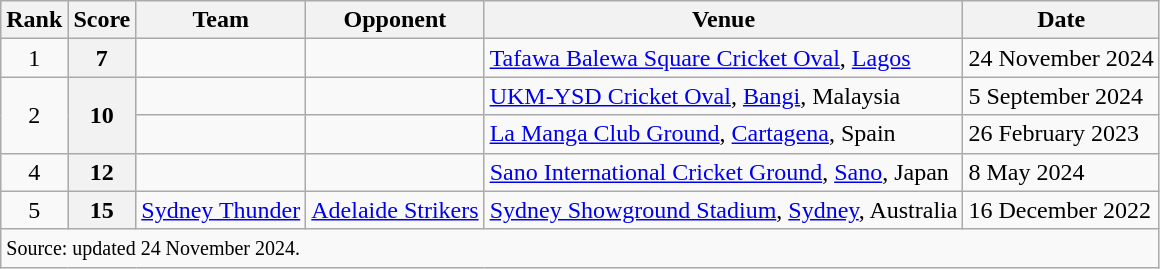<table class="wikitable sortable">
<tr>
<th>Rank</th>
<th>Score</th>
<th>Team</th>
<th>Opponent</th>
<th>Venue</th>
<th>Date</th>
</tr>
<tr>
<td align=center>1</td>
<th>7</th>
<td></td>
<td></td>
<td><a href='#'>Tafawa Balewa Square Cricket Oval</a>, <a href='#'>Lagos</a></td>
<td>24 November 2024</td>
</tr>
<tr>
<td align=center rowspan=2>2</td>
<th rowspan=2>10</th>
<td></td>
<td></td>
<td><a href='#'>UKM-YSD Cricket Oval</a>, <a href='#'>Bangi</a>, Malaysia</td>
<td>5 September 2024</td>
</tr>
<tr>
<td></td>
<td></td>
<td><a href='#'>La Manga Club Ground</a>, <a href='#'>Cartagena</a>, Spain</td>
<td>26 February 2023</td>
</tr>
<tr>
<td align=center>4</td>
<th>12</th>
<td></td>
<td></td>
<td><a href='#'>Sano International Cricket Ground</a>, <a href='#'>Sano</a>, Japan</td>
<td>8 May 2024</td>
</tr>
<tr>
<td align=center>5</td>
<th>15</th>
<td> <a href='#'>Sydney Thunder</a></td>
<td> <a href='#'>Adelaide Strikers</a></td>
<td><a href='#'>Sydney Showground Stadium</a>, <a href='#'>Sydney</a>, Australia</td>
<td>16 December 2022</td>
</tr>
<tr>
<td colspan="6"><small>Source:  updated 24 November 2024.</small></td>
</tr>
</table>
